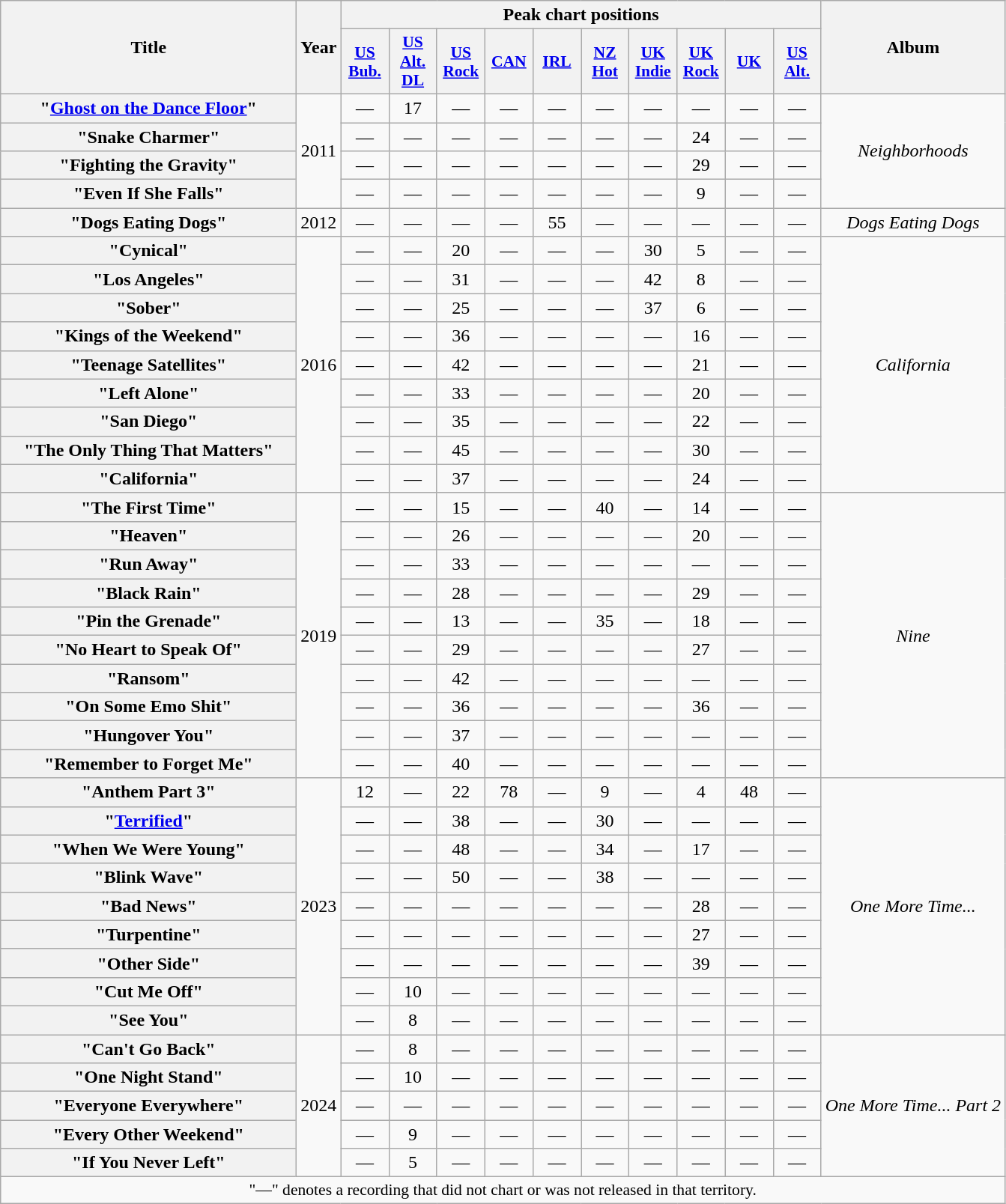<table class="wikitable plainrowheaders" style="text-align:center;">
<tr>
<th scope="col" rowspan="2" style="width:16em;">Title</th>
<th scope="col" rowspan="2">Year</th>
<th scope="col" colspan="10">Peak chart positions</th>
<th scope="col" rowspan="2">Album</th>
</tr>
<tr>
<th scope="col" style="width:2.5em;font-size:90%;"><a href='#'>US<br>Bub.</a><br></th>
<th scope="col" style="width:2.5em;font-size:90%;"><a href='#'>US<br>Alt.<br>DL</a><br></th>
<th scope="col" style="width:2.5em;font-size:90%;"><a href='#'>US<br>Rock</a><br></th>
<th scope="col" style="width:2.5em;font-size:90%;"><a href='#'>CAN</a><br></th>
<th scope="col" style="width:2.5em;font-size:90%;"><a href='#'>IRL</a><br></th>
<th scope="col" style="width:2.5em;font-size:90%;"><a href='#'>NZ<br>Hot</a><br></th>
<th scope="col" style="width:2.5em;font-size:90%;"><a href='#'>UK<br>Indie</a><br></th>
<th scope="col" style="width:2.5em;font-size:90%;"><a href='#'>UK<br>Rock</a><br></th>
<th scope="col" style="width:2.5em;font-size:90%;"><a href='#'>UK</a><br></th>
<th scope="col" style="width:2.5em;font-size:90%;"><a href='#'>US<br>Alt.</a><br></th>
</tr>
<tr>
<th scope="row">"<a href='#'>Ghost on the Dance Floor</a>"</th>
<td rowspan="4">2011</td>
<td>—</td>
<td>17</td>
<td>—</td>
<td>—</td>
<td>—</td>
<td>—</td>
<td>—</td>
<td>—</td>
<td>—</td>
<td>—</td>
<td rowspan="4"><em>Neighborhoods</em></td>
</tr>
<tr>
<th scope="row">"Snake Charmer"</th>
<td>—</td>
<td>—</td>
<td>—</td>
<td>—</td>
<td>—</td>
<td>—</td>
<td>—</td>
<td>24</td>
<td>—</td>
<td>—</td>
</tr>
<tr>
<th scope="row">"Fighting the Gravity"</th>
<td>—</td>
<td>—</td>
<td>—</td>
<td>—</td>
<td>—</td>
<td>—</td>
<td>—</td>
<td>29</td>
<td>—</td>
<td>—</td>
</tr>
<tr>
<th scope="row">"Even If She Falls"</th>
<td>—</td>
<td>—</td>
<td>—</td>
<td>—</td>
<td>—</td>
<td>—</td>
<td>—</td>
<td>9</td>
<td>—</td>
<td>—</td>
</tr>
<tr>
<th scope="row">"Dogs Eating Dogs"</th>
<td>2012</td>
<td>—</td>
<td>—</td>
<td>—</td>
<td>—</td>
<td>55</td>
<td>—</td>
<td>—</td>
<td>—</td>
<td>—</td>
<td>—</td>
<td><em>Dogs Eating Dogs</em></td>
</tr>
<tr>
<th scope="row">"Cynical"</th>
<td rowspan="9">2016</td>
<td>—</td>
<td>—</td>
<td>20</td>
<td>—</td>
<td>—</td>
<td>—</td>
<td>30</td>
<td>5</td>
<td>—</td>
<td>—</td>
<td rowspan="9"><em>California</em></td>
</tr>
<tr>
<th scope="row">"Los Angeles"</th>
<td>—</td>
<td>—</td>
<td>31</td>
<td>—</td>
<td>—</td>
<td>—</td>
<td>42</td>
<td>8</td>
<td>—</td>
<td>—</td>
</tr>
<tr>
<th scope="row">"Sober"</th>
<td>—</td>
<td>—</td>
<td>25</td>
<td>—</td>
<td>—</td>
<td>—</td>
<td>37</td>
<td>6</td>
<td>—</td>
<td>—</td>
</tr>
<tr>
<th scope="row">"Kings of the Weekend"</th>
<td>—</td>
<td>—</td>
<td>36</td>
<td>—</td>
<td>—</td>
<td>—</td>
<td>—</td>
<td>16</td>
<td>—</td>
<td>—</td>
</tr>
<tr>
<th scope="row">"Teenage Satellites"</th>
<td>—</td>
<td>—</td>
<td>42</td>
<td>—</td>
<td>—</td>
<td>—</td>
<td>—</td>
<td>21</td>
<td>—</td>
<td>—</td>
</tr>
<tr>
<th scope="row">"Left Alone"</th>
<td>—</td>
<td>—</td>
<td>33</td>
<td>—</td>
<td>—</td>
<td>—</td>
<td>—</td>
<td>20</td>
<td>—</td>
<td>—</td>
</tr>
<tr>
<th scope="row">"San Diego"</th>
<td>—</td>
<td>—</td>
<td>35</td>
<td>—</td>
<td>—</td>
<td>—</td>
<td>—</td>
<td>22</td>
<td>—</td>
<td>—</td>
</tr>
<tr>
<th scope="row">"The Only Thing That Matters"</th>
<td>—</td>
<td>—</td>
<td>45</td>
<td>—</td>
<td>—</td>
<td>—</td>
<td>—</td>
<td>30</td>
<td>—</td>
<td>—</td>
</tr>
<tr>
<th scope="row">"California"</th>
<td>—</td>
<td>—</td>
<td>37</td>
<td>—</td>
<td>—</td>
<td>—</td>
<td>—</td>
<td>24</td>
<td>—</td>
<td>—</td>
</tr>
<tr>
<th scope="row">"The First Time"</th>
<td rowspan="10">2019</td>
<td>—</td>
<td>—</td>
<td>15</td>
<td>—</td>
<td>—</td>
<td>40</td>
<td>—</td>
<td>14</td>
<td>—</td>
<td>—</td>
<td rowspan="10"><em>Nine</em></td>
</tr>
<tr>
<th scope="row">"Heaven"</th>
<td>—</td>
<td>—</td>
<td>26</td>
<td>—</td>
<td>—</td>
<td>—</td>
<td>—</td>
<td>20</td>
<td>—</td>
<td>—</td>
</tr>
<tr>
<th scope="row">"Run Away"</th>
<td>—</td>
<td>—</td>
<td>33</td>
<td>—</td>
<td>—</td>
<td>—</td>
<td>—</td>
<td>—</td>
<td>—</td>
<td>—</td>
</tr>
<tr>
<th scope="row">"Black Rain"</th>
<td>—</td>
<td>—</td>
<td>28</td>
<td>—</td>
<td>—</td>
<td>—</td>
<td>—</td>
<td>29</td>
<td>—</td>
<td>—</td>
</tr>
<tr>
<th scope="row">"Pin the Grenade"</th>
<td>—</td>
<td>—</td>
<td>13</td>
<td>—</td>
<td>—</td>
<td>35</td>
<td>—</td>
<td>18</td>
<td>—</td>
<td>—</td>
</tr>
<tr>
<th scope="row">"No Heart to Speak Of"</th>
<td>—</td>
<td>—</td>
<td>29</td>
<td>—</td>
<td>—</td>
<td>—</td>
<td>—</td>
<td>27</td>
<td>—</td>
<td>—</td>
</tr>
<tr>
<th scope="row">"Ransom"</th>
<td>—</td>
<td>—</td>
<td>42</td>
<td>—</td>
<td>—</td>
<td>—</td>
<td>—</td>
<td>—</td>
<td>—</td>
<td>—</td>
</tr>
<tr>
<th scope="row">"On Some Emo Shit"</th>
<td>—</td>
<td>—</td>
<td>36</td>
<td>—</td>
<td>—</td>
<td>—</td>
<td>—</td>
<td>36</td>
<td>—</td>
<td>—</td>
</tr>
<tr>
<th scope="row">"Hungover You"</th>
<td>—</td>
<td>—</td>
<td>37</td>
<td>—</td>
<td>—</td>
<td>—</td>
<td>—</td>
<td>—</td>
<td>—</td>
<td>—</td>
</tr>
<tr>
<th scope="row">"Remember to Forget Me"</th>
<td>—</td>
<td>—</td>
<td>40</td>
<td>—</td>
<td>—</td>
<td>—</td>
<td>—</td>
<td>—</td>
<td>—</td>
<td>—</td>
</tr>
<tr>
<th scope="row">"Anthem Part 3"</th>
<td rowspan="9">2023</td>
<td>12</td>
<td>—</td>
<td>22</td>
<td>78</td>
<td>—</td>
<td>9</td>
<td>—</td>
<td>4</td>
<td>48</td>
<td>—</td>
<td rowspan="9"><em>One More Time...</em></td>
</tr>
<tr>
<th scope="row">"<a href='#'>Terrified</a>"</th>
<td>—</td>
<td>—</td>
<td>38</td>
<td>—</td>
<td>—</td>
<td>30</td>
<td>—</td>
<td>—</td>
<td>—</td>
<td>—</td>
</tr>
<tr>
<th scope="row">"When We Were Young"</th>
<td>—</td>
<td>—</td>
<td>48</td>
<td>—</td>
<td>—</td>
<td>34</td>
<td>—</td>
<td>17</td>
<td>—</td>
<td>—</td>
</tr>
<tr>
<th scope="row">"Blink Wave"</th>
<td>—</td>
<td>—</td>
<td>50</td>
<td>—</td>
<td>—</td>
<td>38</td>
<td>—</td>
<td>—</td>
<td>—</td>
<td>—</td>
</tr>
<tr>
<th scope="row">"Bad News"</th>
<td>—</td>
<td>—</td>
<td>—</td>
<td>—</td>
<td>—</td>
<td>—</td>
<td>—</td>
<td>28</td>
<td>—</td>
<td>—</td>
</tr>
<tr>
<th scope="row">"Turpentine"</th>
<td>—</td>
<td>—</td>
<td>—</td>
<td>—</td>
<td>—</td>
<td>—</td>
<td>—</td>
<td>27</td>
<td>—</td>
<td>—</td>
</tr>
<tr>
<th scope="row">"Other Side"</th>
<td>—</td>
<td>—</td>
<td>—</td>
<td>—</td>
<td>—</td>
<td>—</td>
<td>—</td>
<td>39</td>
<td>—</td>
<td>—</td>
</tr>
<tr>
<th scope="row">"Cut Me Off"</th>
<td>—</td>
<td>10</td>
<td>—</td>
<td>—</td>
<td>—</td>
<td>—</td>
<td>—</td>
<td>—</td>
<td>—</td>
<td>—</td>
</tr>
<tr>
<th scope="row">"See You"</th>
<td>—</td>
<td>8</td>
<td>—</td>
<td>—</td>
<td>—</td>
<td>—</td>
<td>—</td>
<td>—</td>
<td>—</td>
<td>—</td>
</tr>
<tr>
<th scope="row">"Can't Go Back"</th>
<td rowspan="5">2024</td>
<td>—</td>
<td>8</td>
<td>—</td>
<td>—</td>
<td>—</td>
<td>—</td>
<td>—</td>
<td>—</td>
<td>—</td>
<td>—</td>
<td rowspan="5"><em>One More Time... Part 2</em></td>
</tr>
<tr>
<th scope="row">"One Night Stand"</th>
<td>—</td>
<td>10</td>
<td>—</td>
<td>—</td>
<td>—</td>
<td>—</td>
<td>—</td>
<td>—</td>
<td>—</td>
<td>—</td>
</tr>
<tr>
<th scope="row">"Everyone Everywhere"</th>
<td>—</td>
<td>—</td>
<td>—</td>
<td>—</td>
<td>—</td>
<td>—</td>
<td>—</td>
<td>—</td>
<td>—</td>
<td>—</td>
</tr>
<tr>
<th scope="row">"Every Other Weekend"</th>
<td>—</td>
<td>9</td>
<td>—</td>
<td>—</td>
<td>—</td>
<td>—</td>
<td>—</td>
<td>—</td>
<td>—</td>
<td>—</td>
</tr>
<tr>
<th scope="row">"If You Never Left"</th>
<td>—</td>
<td>5</td>
<td>—</td>
<td>—</td>
<td>—</td>
<td>—</td>
<td>—</td>
<td>—</td>
<td>—</td>
<td>—</td>
</tr>
<tr>
<td colspan="15" style="font-size:90%">"—" denotes a recording that did not chart or was not released in that territory.</td>
</tr>
</table>
